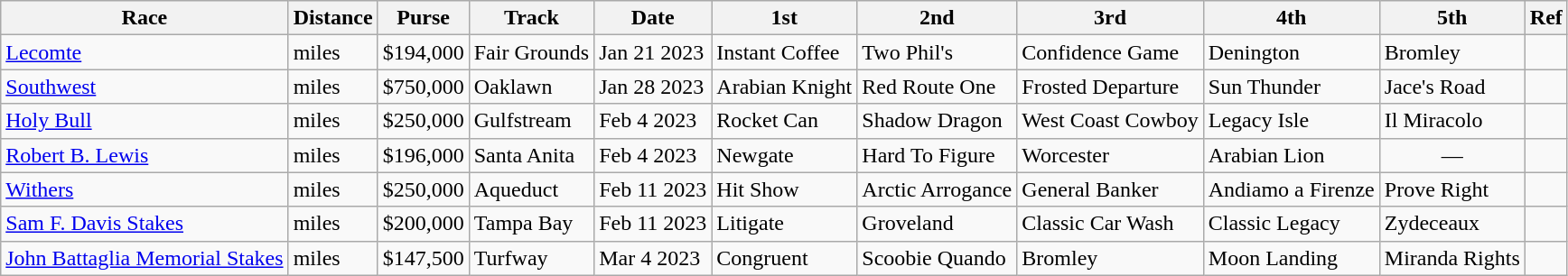<table class="wikitable">
<tr>
<th>Race</th>
<th>Distance</th>
<th>Purse</th>
<th>Track</th>
<th>Date</th>
<th>1st</th>
<th>2nd</th>
<th>3rd</th>
<th>4th</th>
<th>5th</th>
<th>Ref</th>
</tr>
<tr>
<td><a href='#'>Lecomte</a></td>
<td> miles</td>
<td style="text-align:right">$194,000</td>
<td>Fair Grounds</td>
<td>Jan 21 2023</td>
<td>Instant Coffee</td>
<td>Two Phil's</td>
<td>Confidence Game</td>
<td>Denington</td>
<td>Bromley</td>
<td></td>
</tr>
<tr>
<td><a href='#'>Southwest</a></td>
<td> miles</td>
<td style="text-align:right">$750,000</td>
<td>Oaklawn</td>
<td>Jan 28 2023</td>
<td>Arabian Knight</td>
<td>Red Route One</td>
<td>Frosted Departure</td>
<td>Sun Thunder</td>
<td>Jace's Road</td>
<td></td>
</tr>
<tr>
<td><a href='#'>Holy Bull</a></td>
<td> miles</td>
<td style="text-align:right">$250,000</td>
<td>Gulfstream</td>
<td>Feb 4 2023</td>
<td>Rocket Can</td>
<td>Shadow Dragon</td>
<td>West Coast Cowboy</td>
<td>Legacy Isle</td>
<td>Il Miracolo</td>
<td></td>
</tr>
<tr>
<td><a href='#'>Robert B. Lewis</a></td>
<td> miles</td>
<td style="text-align:right">$196,000</td>
<td>Santa Anita</td>
<td>Feb 4 2023</td>
<td>Newgate</td>
<td>Hard To Figure</td>
<td>Worcester</td>
<td>Arabian Lion</td>
<td style="text-align:center">—</td>
<td></td>
</tr>
<tr>
<td><a href='#'>Withers</a></td>
<td> miles</td>
<td style="text-align:right">$250,000</td>
<td>Aqueduct</td>
<td>Feb 11 2023</td>
<td>Hit Show</td>
<td>Arctic Arrogance</td>
<td>General Banker</td>
<td>Andiamo a Firenze</td>
<td>Prove Right</td>
<td></td>
</tr>
<tr>
<td><a href='#'>Sam F. Davis Stakes</a></td>
<td> miles</td>
<td style="text-align:right">$200,000</td>
<td>Tampa Bay</td>
<td>Feb 11 2023</td>
<td>Litigate</td>
<td>Groveland</td>
<td>Classic Car Wash</td>
<td>Classic Legacy</td>
<td>Zydeceaux</td>
<td></td>
</tr>
<tr>
<td><a href='#'>John Battaglia Memorial Stakes</a></td>
<td> miles</td>
<td style="text-align:right">$147,500</td>
<td>Turfway</td>
<td>Mar 4 2023</td>
<td>Congruent</td>
<td>Scoobie Quando</td>
<td>Bromley</td>
<td>Moon Landing</td>
<td>Miranda Rights</td>
<td></td>
</tr>
</table>
